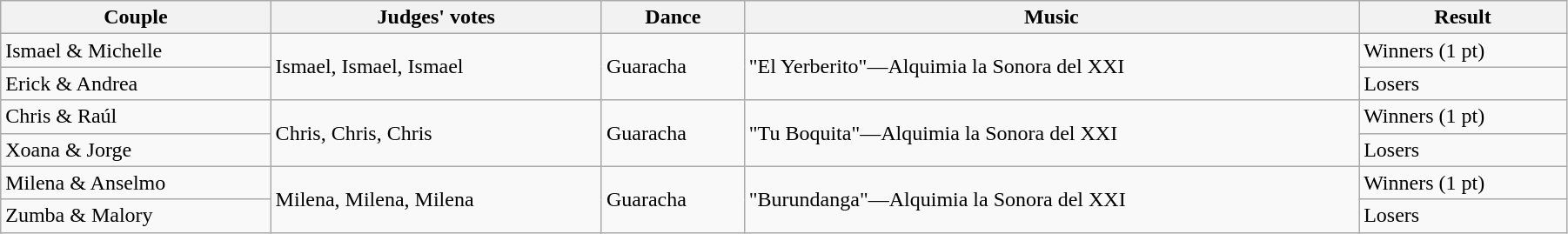<table class="wikitable sortable" style="width:95%; white-space:nowrap">
<tr>
<th>Couple</th>
<th>Judges' votes</th>
<th>Dance</th>
<th>Music</th>
<th>Result</th>
</tr>
<tr>
<td>Ismael & Michelle</td>
<td rowspan="2">Ismael, Ismael, Ismael</td>
<td rowspan="2">Guaracha</td>
<td rowspan="2">"El Yerberito"—Alquimia la Sonora del XXI</td>
<td>Winners (1 pt)</td>
</tr>
<tr>
<td>Erick & Andrea</td>
<td>Losers</td>
</tr>
<tr>
<td>Chris & Raúl</td>
<td rowspan="2">Chris, Chris, Chris</td>
<td rowspan="2">Guaracha</td>
<td rowspan="2">"Tu Boquita"—Alquimia la Sonora del XXI</td>
<td>Winners (1 pt)</td>
</tr>
<tr>
<td>Xoana & Jorge</td>
<td>Losers</td>
</tr>
<tr>
<td>Milena & Anselmo</td>
<td rowspan="2">Milena, Milena, Milena</td>
<td rowspan="2">Guaracha</td>
<td rowspan="2">"Burundanga"—Alquimia la Sonora del XXI</td>
<td>Winners (1 pt)</td>
</tr>
<tr>
<td>Zumba & Malory</td>
<td>Losers</td>
</tr>
</table>
